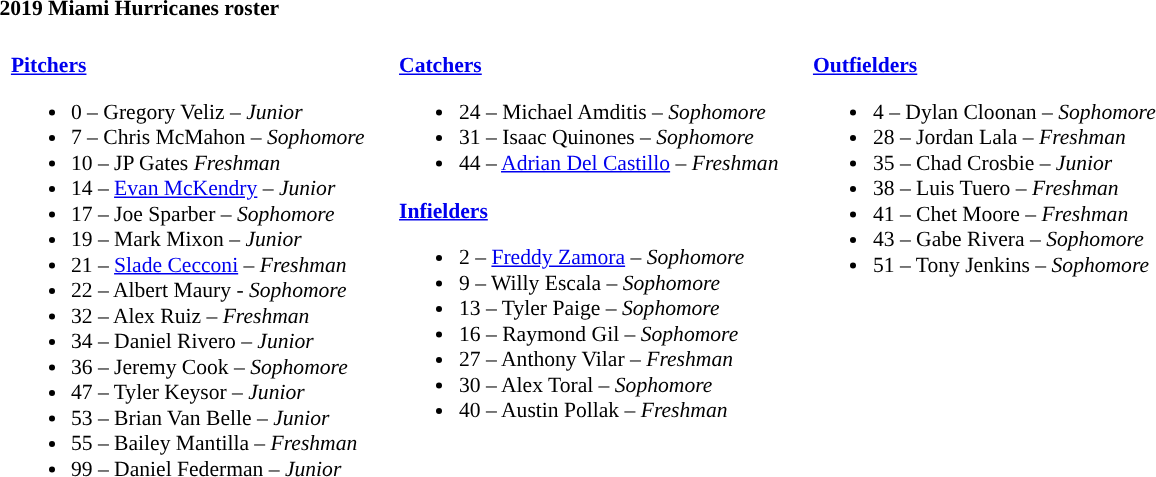<table class="toccolours" style="text-align: left; font-size:90%;">
<tr>
<th colspan="9">2019 Miami Hurricanes roster</th>
</tr>
<tr>
<td width="03"> </td>
<td valign="top"><br><strong><a href='#'>Pitchers</a></strong><ul><li>0 – Gregory Veliz – <em>Junior</em></li><li>7 – Chris McMahon – <em>Sophomore</em></li><li>10 –  JP Gates <em>Freshman</em></li><li>14 – <a href='#'>Evan McKendry</a> – <em>Junior</em></li><li>17 – Joe Sparber – <em>Sophomore</em></li><li>19 – Mark Mixon – <em>Junior</em></li><li>21 – <a href='#'>Slade Cecconi</a> – <em>Freshman</em></li><li>22 – Albert Maury -<em> Sophomore</em></li><li>32 – Alex Ruiz – <em> Freshman</em></li><li>34 – Daniel Rivero – <em>Junior</em></li><li>36 – Jeremy Cook – <em>Sophomore</em></li><li>47 – Tyler Keysor – <em>Junior</em></li><li>53 – Brian Van Belle – <em> Junior</em></li><li>55 – Bailey Mantilla – <em>Freshman</em></li><li>99 – Daniel Federman – <em>Junior</em></li></ul></td>
<td width="15"> </td>
<td valign="top"><br><strong><a href='#'>Catchers</a></strong><ul><li>24 – Michael Amditis – <em> Sophomore</em></li><li>31 – Isaac Quinones – <em>Sophomore</em></li><li>44 – <a href='#'>Adrian Del Castillo</a> – <em>Freshman</em></li></ul><strong><a href='#'>Infielders</a></strong><ul><li>2 – <a href='#'>Freddy Zamora</a> – <em>Sophomore</em></li><li>9 – Willy Escala – <em>Sophomore</em></li><li>13 – Tyler Paige – <em>Sophomore</em></li><li>16 – Raymond Gil – <em>Sophomore</em></li><li>27 – Anthony Vilar – <em>Freshman</em></li><li>30 – Alex Toral – <em>Sophomore</em></li><li>40 – Austin Pollak – <em>Freshman</em></li></ul></td>
<td width="15"> </td>
<td valign="top"><br><strong><a href='#'>Outfielders</a></strong><ul><li>4 – Dylan Cloonan – <em>Sophomore</em></li><li>28 – Jordan Lala – <em>Freshman</em></li><li>35 – Chad Crosbie – <em>Junior</em></li><li>38 – Luis Tuero – <em>Freshman</em></li><li>41 – Chet Moore – <em>Freshman</em></li><li>43 – Gabe Rivera – <em>Sophomore</em></li><li>51 – Tony Jenkins – <em>Sophomore</em></li></ul></td>
<td width="25"> </td>
</tr>
</table>
